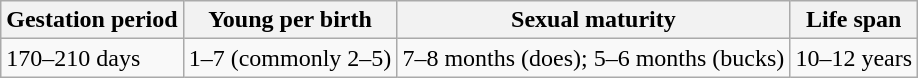<table class="wikitable">
<tr>
<th>Gestation period</th>
<th>Young per birth</th>
<th>Sexual maturity</th>
<th>Life span</th>
</tr>
<tr>
<td>170–210 days</td>
<td>1–7 (commonly 2–5)</td>
<td>7–8 months (does); 5–6 months (bucks)</td>
<td>10–12 years</td>
</tr>
</table>
